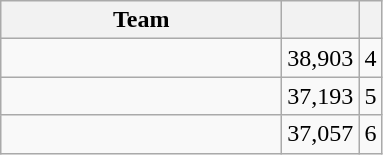<table class="wikitable">
<tr>
<th width=180>Team</th>
<th></th>
<th></th>
</tr>
<tr>
<td></td>
<td>38,903</td>
<td align=center>4</td>
</tr>
<tr>
<td></td>
<td>37,193</td>
<td align=center>5</td>
</tr>
<tr>
<td></td>
<td>37,057</td>
<td align=center>6</td>
</tr>
</table>
